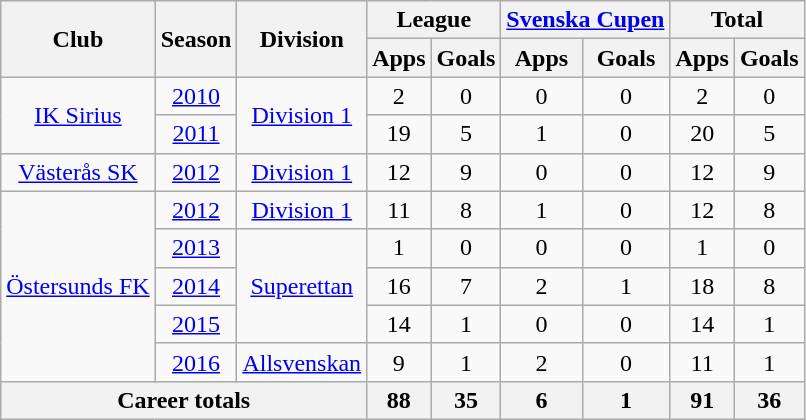<table class="wikitable" style="text-align: center;">
<tr>
<th rowspan="2">Club</th>
<th rowspan="2">Season</th>
<th rowspan="2">Division</th>
<th colspan="2">League</th>
<th colspan="2"><a href='#'>Svenska Cupen</a></th>
<th colspan="2">Total</th>
</tr>
<tr>
<th>Apps</th>
<th>Goals</th>
<th>Apps</th>
<th>Goals</th>
<th>Apps</th>
<th>Goals</th>
</tr>
<tr>
<td rowspan="2" valign="center"><a href='#'>IK Sirius</a></td>
<td><a href='#'>2010</a></td>
<td rowspan="2"><a href='#'>Division 1</a></td>
<td>2</td>
<td>0</td>
<td>0</td>
<td>0</td>
<td>2</td>
<td>0</td>
</tr>
<tr>
<td><a href='#'>2011</a></td>
<td>19</td>
<td>5</td>
<td>1</td>
<td>0</td>
<td>20</td>
<td>5</td>
</tr>
<tr>
<td><a href='#'>Västerås SK</a></td>
<td><a href='#'>2012</a></td>
<td><a href='#'>Division 1</a></td>
<td>12</td>
<td>9</td>
<td>0</td>
<td>0</td>
<td>12</td>
<td>9</td>
</tr>
<tr>
<td rowspan="5" valign="center"><a href='#'>Östersunds FK</a></td>
<td><a href='#'>2012</a></td>
<td><a href='#'>Division 1</a></td>
<td>11</td>
<td>8</td>
<td>1</td>
<td>0</td>
<td>12</td>
<td>8</td>
</tr>
<tr>
<td><a href='#'>2013</a></td>
<td rowspan="3" valign="center"><a href='#'>Superettan</a></td>
<td>1</td>
<td>0</td>
<td>0</td>
<td>0</td>
<td>1</td>
<td>0</td>
</tr>
<tr>
<td><a href='#'>2014</a></td>
<td>16</td>
<td>7</td>
<td>2</td>
<td>1</td>
<td>18</td>
<td>8</td>
</tr>
<tr>
<td><a href='#'>2015</a></td>
<td>14</td>
<td>1</td>
<td>0</td>
<td>0</td>
<td>14</td>
<td>1</td>
</tr>
<tr>
<td><a href='#'>2016</a></td>
<td><a href='#'>Allsvenskan</a></td>
<td>9</td>
<td>1</td>
<td>2</td>
<td>0</td>
<td>11</td>
<td>1</td>
</tr>
<tr>
<th colspan=3>Career totals</th>
<th>88</th>
<th>35</th>
<th>6</th>
<th>1</th>
<th>91</th>
<th>36</th>
</tr>
</table>
